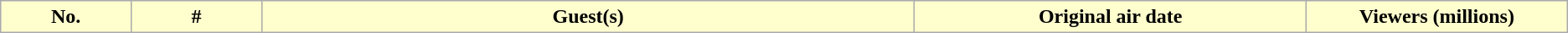<table class="wikitable plainrowheaders">
<tr>
<th style="background: #FFFFCE;color:#;width:5%;">No.</th>
<th style="background: #FFFFCE;color:#;width:5%;">#</th>
<th style="background: #FFFFCE;color:#;width:25%;">Guest(s)</th>
<th style="background: #FFFFCE;color:#;width:15%;">Original air date</th>
<th style="background: #FFFFCE;color:#;width:10%;">Viewers (millions)<br>





</th>
</tr>
</table>
